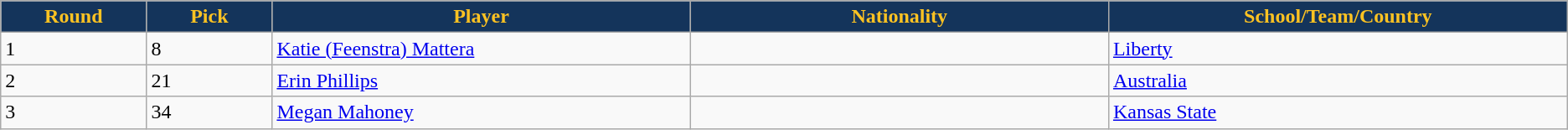<table class="wikitable">
<tr>
<th style="background:#14345B; color:#ffc322;" width="3%">Round</th>
<th style="background:#14345B; color:#ffc322;" width="3%">Pick</th>
<th style="background:#14345B; color:#ffc322;" width="10%">Player</th>
<th style="background:#14345B; color:#ffc322;" width="10%">Nationality</th>
<th style="background:#14345B; color:#ffc322;" width="10%">School/Team/Country</th>
</tr>
<tr>
<td>1</td>
<td>8</td>
<td><a href='#'>Katie (Feenstra) Mattera</a></td>
<td></td>
<td><a href='#'>Liberty</a></td>
</tr>
<tr>
<td>2</td>
<td>21</td>
<td><a href='#'>Erin Phillips</a></td>
<td></td>
<td><a href='#'>Australia</a></td>
</tr>
<tr>
<td>3</td>
<td>34</td>
<td><a href='#'>Megan Mahoney</a></td>
<td></td>
<td><a href='#'>Kansas State</a></td>
</tr>
</table>
